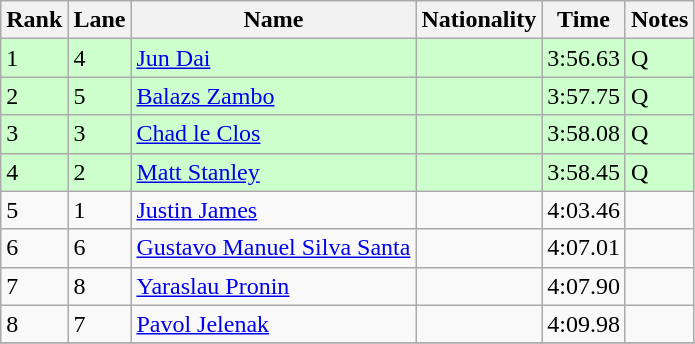<table class="wikitable">
<tr>
<th>Rank</th>
<th>Lane</th>
<th>Name</th>
<th>Nationality</th>
<th>Time</th>
<th>Notes</th>
</tr>
<tr bgcolor=ccffcc>
<td>1</td>
<td>4</td>
<td><a href='#'>Jun Dai</a></td>
<td></td>
<td>3:56.63</td>
<td>Q</td>
</tr>
<tr bgcolor=ccffcc>
<td>2</td>
<td>5</td>
<td><a href='#'>Balazs Zambo</a></td>
<td></td>
<td>3:57.75</td>
<td>Q</td>
</tr>
<tr bgcolor=ccffcc>
<td>3</td>
<td>3</td>
<td><a href='#'>Chad le Clos</a></td>
<td></td>
<td>3:58.08</td>
<td>Q</td>
</tr>
<tr bgcolor=ccffcc>
<td>4</td>
<td>2</td>
<td><a href='#'>Matt Stanley</a></td>
<td></td>
<td>3:58.45</td>
<td>Q</td>
</tr>
<tr>
<td>5</td>
<td>1</td>
<td><a href='#'>Justin James</a></td>
<td></td>
<td>4:03.46</td>
<td></td>
</tr>
<tr>
<td>6</td>
<td>6</td>
<td><a href='#'>Gustavo Manuel Silva Santa</a></td>
<td></td>
<td>4:07.01</td>
<td></td>
</tr>
<tr>
<td>7</td>
<td>8</td>
<td><a href='#'>Yaraslau Pronin</a></td>
<td></td>
<td>4:07.90</td>
<td></td>
</tr>
<tr>
<td>8</td>
<td>7</td>
<td><a href='#'>Pavol Jelenak</a></td>
<td></td>
<td>4:09.98</td>
<td></td>
</tr>
<tr>
</tr>
</table>
